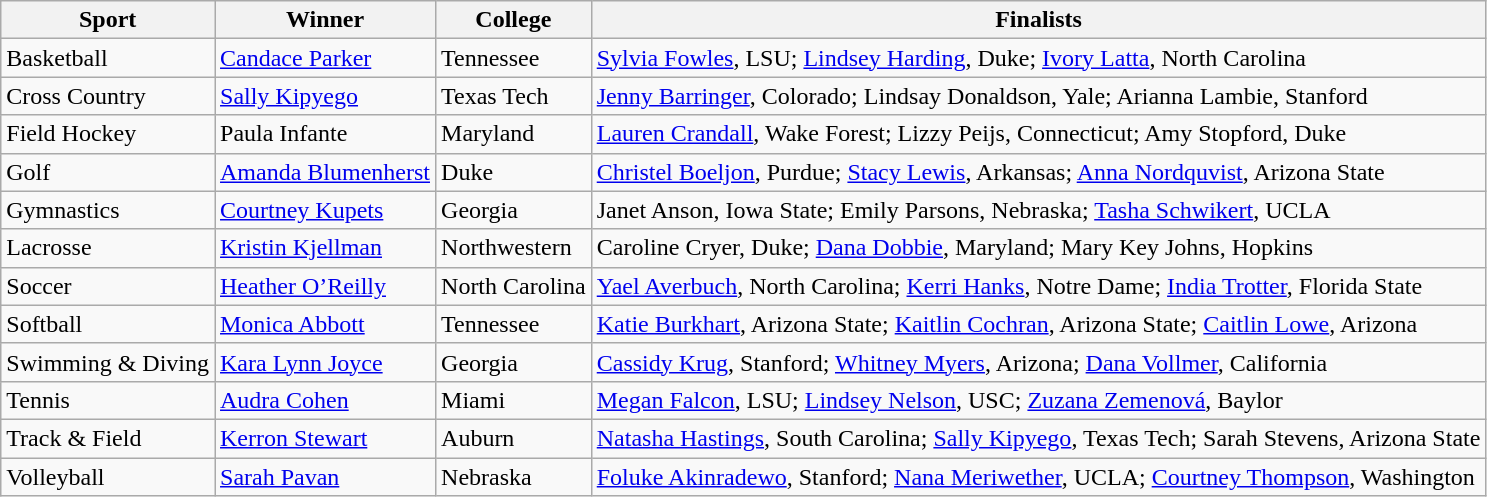<table class="wikitable">
<tr>
<th>Sport</th>
<th>Winner</th>
<th>College</th>
<th>Finalists</th>
</tr>
<tr>
<td>Basketball</td>
<td><a href='#'>Candace Parker</a></td>
<td>Tennessee</td>
<td><a href='#'>Sylvia Fowles</a>, LSU; <a href='#'>Lindsey Harding</a>, Duke; <a href='#'>Ivory Latta</a>, North Carolina</td>
</tr>
<tr>
<td>Cross Country</td>
<td><a href='#'>Sally Kipyego</a></td>
<td>Texas Tech</td>
<td><a href='#'>Jenny Barringer</a>, Colorado; Lindsay Donaldson, Yale; Arianna Lambie, Stanford</td>
</tr>
<tr>
<td>Field Hockey</td>
<td>Paula Infante</td>
<td>Maryland</td>
<td><a href='#'>Lauren Crandall</a>, Wake Forest; Lizzy Peijs, Connecticut; Amy Stopford, Duke</td>
</tr>
<tr>
<td>Golf</td>
<td><a href='#'>Amanda Blumenherst</a></td>
<td>Duke</td>
<td><a href='#'>Christel Boeljon</a>, Purdue; <a href='#'>Stacy Lewis</a>, Arkansas; <a href='#'>Anna Nordquvist</a>, Arizona State</td>
</tr>
<tr>
<td>Gymnastics</td>
<td><a href='#'>Courtney Kupets</a></td>
<td>Georgia</td>
<td>Janet Anson, Iowa State; Emily Parsons, Nebraska; <a href='#'>Tasha Schwikert</a>, UCLA</td>
</tr>
<tr>
<td>Lacrosse</td>
<td><a href='#'>Kristin Kjellman</a></td>
<td>Northwestern</td>
<td>Caroline Cryer, Duke; <a href='#'>Dana Dobbie</a>, Maryland; Mary Key Johns, Hopkins</td>
</tr>
<tr>
<td>Soccer</td>
<td><a href='#'>Heather O’Reilly</a></td>
<td>North Carolina</td>
<td><a href='#'>Yael Averbuch</a>, North Carolina; <a href='#'>Kerri Hanks</a>, Notre Dame; <a href='#'>India Trotter</a>, Florida State</td>
</tr>
<tr>
<td>Softball</td>
<td><a href='#'>Monica Abbott</a></td>
<td>Tennessee</td>
<td><a href='#'>Katie Burkhart</a>, Arizona State; <a href='#'>Kaitlin Cochran</a>, Arizona State; <a href='#'>Caitlin Lowe</a>, Arizona</td>
</tr>
<tr>
<td>Swimming & Diving</td>
<td><a href='#'>Kara Lynn Joyce</a></td>
<td>Georgia</td>
<td><a href='#'>Cassidy Krug</a>, Stanford; <a href='#'>Whitney Myers</a>, Arizona; <a href='#'>Dana Vollmer</a>, California</td>
</tr>
<tr>
<td>Tennis</td>
<td><a href='#'>Audra Cohen</a></td>
<td>Miami</td>
<td><a href='#'>Megan Falcon</a>, LSU; <a href='#'>Lindsey Nelson</a>, USC; <a href='#'>Zuzana Zemenová</a>, Baylor</td>
</tr>
<tr>
<td>Track & Field</td>
<td><a href='#'>Kerron Stewart</a></td>
<td>Auburn</td>
<td><a href='#'>Natasha Hastings</a>, South Carolina; <a href='#'>Sally Kipyego</a>, Texas Tech; Sarah Stevens, Arizona State</td>
</tr>
<tr>
<td>Volleyball</td>
<td><a href='#'>Sarah Pavan</a></td>
<td>Nebraska</td>
<td><a href='#'>Foluke Akinradewo</a>, Stanford; <a href='#'>Nana Meriwether</a>, UCLA; <a href='#'>Courtney Thompson</a>, Washington</td>
</tr>
</table>
